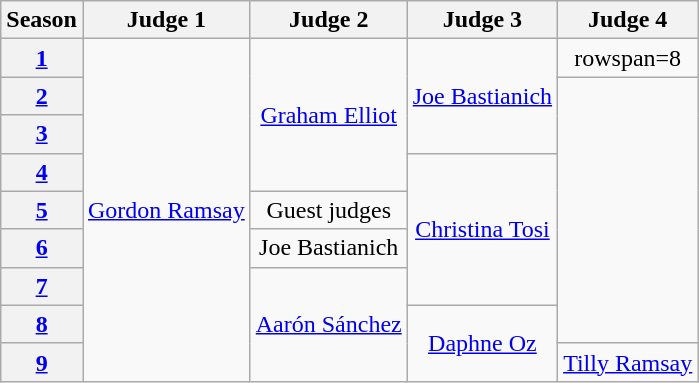<table class="wikitable" style="text-align:center;">
<tr>
<th scope="col">Season</th>
<th scope="col">Judge 1</th>
<th scope="col">Judge 2</th>
<th scope="col">Judge 3</th>
<th scope="col">Judge 4</th>
</tr>
<tr>
<th scope="row"><a href='#'>1</a></th>
<td rowspan="9"><a href='#'>Gordon Ramsay</a></td>
<td rowspan="4"><a href='#'>Graham Elliot</a></td>
<td rowspan="3"><a href='#'>Joe Bastianich</a></td>
<td>rowspan=8 </td>
</tr>
<tr>
<th scope="row"><a href='#'>2</a></th>
</tr>
<tr>
<th scope="row"><a href='#'>3</a></th>
</tr>
<tr>
<th scope="row"><a href='#'>4</a></th>
<td rowspan="4"><a href='#'>Christina Tosi</a></td>
</tr>
<tr>
<th scope="row"><a href='#'>5</a></th>
<td>Guest judges</td>
</tr>
<tr>
<th scope="row"><a href='#'>6</a></th>
<td>Joe Bastianich</td>
</tr>
<tr>
<th scope="row"><a href='#'>7</a></th>
<td rowspan="3"><a href='#'>Aarón Sánchez</a></td>
</tr>
<tr>
<th scope="row"><a href='#'>8</a></th>
<td rowspan="2"><a href='#'>Daphne Oz</a></td>
</tr>
<tr>
<th scope="row"><a href='#'>9</a></th>
<td><a href='#'>Tilly Ramsay</a></td>
</tr>
</table>
